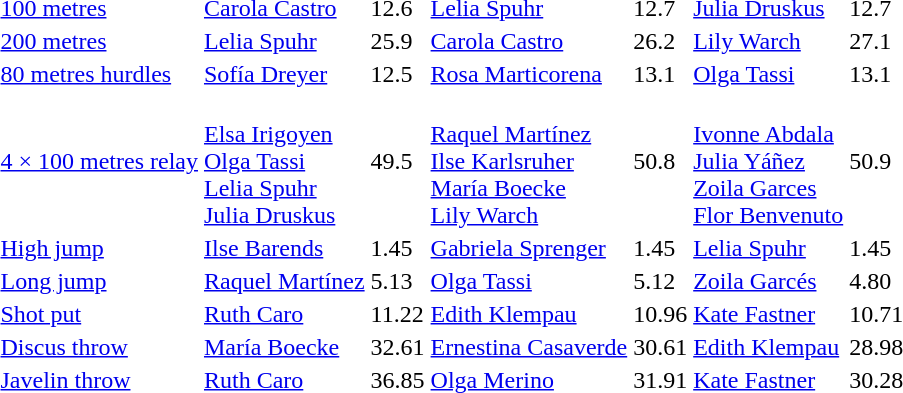<table>
<tr>
<td><a href='#'>100 metres</a></td>
<td><a href='#'>Carola Castro</a><br> </td>
<td>12.6</td>
<td><a href='#'>Lelia Spuhr</a><br> </td>
<td>12.7</td>
<td><a href='#'>Julia Druskus</a><br> </td>
<td>12.7</td>
</tr>
<tr>
<td><a href='#'>200 metres</a></td>
<td><a href='#'>Lelia Spuhr</a><br> </td>
<td>25.9</td>
<td><a href='#'>Carola Castro</a><br> </td>
<td>26.2</td>
<td><a href='#'>Lily Warch</a><br> </td>
<td>27.1</td>
</tr>
<tr>
<td><a href='#'>80 metres hurdles</a></td>
<td><a href='#'>Sofía Dreyer</a><br> </td>
<td>12.5</td>
<td><a href='#'>Rosa Marticorena</a><br> </td>
<td>13.1</td>
<td><a href='#'>Olga Tassi</a><br> </td>
<td>13.1</td>
</tr>
<tr>
<td><a href='#'>4 × 100 metres relay</a></td>
<td> <br><a href='#'>Elsa Irigoyen</a><br><a href='#'>Olga Tassi</a><br><a href='#'>Lelia Spuhr</a><br><a href='#'>Julia Druskus</a></td>
<td>49.5</td>
<td><br><a href='#'>Raquel Martínez</a><br><a href='#'>Ilse Karlsruher</a><br><a href='#'>María Boecke</a><br><a href='#'>Lily Warch</a></td>
<td>50.8</td>
<td><br><a href='#'>Ivonne Abdala</a><br><a href='#'>Julia Yáñez</a><br><a href='#'>Zoila Garces</a><br><a href='#'>Flor Benvenuto</a></td>
<td>50.9</td>
</tr>
<tr>
<td><a href='#'>High jump</a></td>
<td><a href='#'>Ilse Barends</a><br> </td>
<td>1.45</td>
<td><a href='#'>Gabriela Sprenger</a><br> </td>
<td>1.45</td>
<td><a href='#'>Lelia Spuhr</a><br> </td>
<td>1.45</td>
</tr>
<tr>
<td><a href='#'>Long jump</a></td>
<td><a href='#'>Raquel Martínez</a><br> </td>
<td>5.13</td>
<td><a href='#'>Olga Tassi</a><br> </td>
<td>5.12</td>
<td><a href='#'>Zoila Garcés</a><br> </td>
<td>4.80</td>
</tr>
<tr>
<td><a href='#'>Shot put</a></td>
<td><a href='#'>Ruth Caro</a><br> </td>
<td>11.22</td>
<td><a href='#'>Edith Klempau</a><br> </td>
<td>10.96</td>
<td><a href='#'>Kate Fastner</a><br> </td>
<td>10.71</td>
</tr>
<tr>
<td><a href='#'>Discus throw</a></td>
<td><a href='#'>María Boecke</a><br> </td>
<td>32.61</td>
<td><a href='#'>Ernestina Casaverde</a><br> </td>
<td>30.61</td>
<td><a href='#'>Edith Klempau</a><br> </td>
<td>28.98</td>
</tr>
<tr>
<td><a href='#'>Javelin throw</a></td>
<td><a href='#'>Ruth Caro</a><br> </td>
<td>36.85</td>
<td><a href='#'>Olga Merino</a><br> </td>
<td>31.91</td>
<td><a href='#'>Kate Fastner</a><br> </td>
<td>30.28</td>
</tr>
</table>
